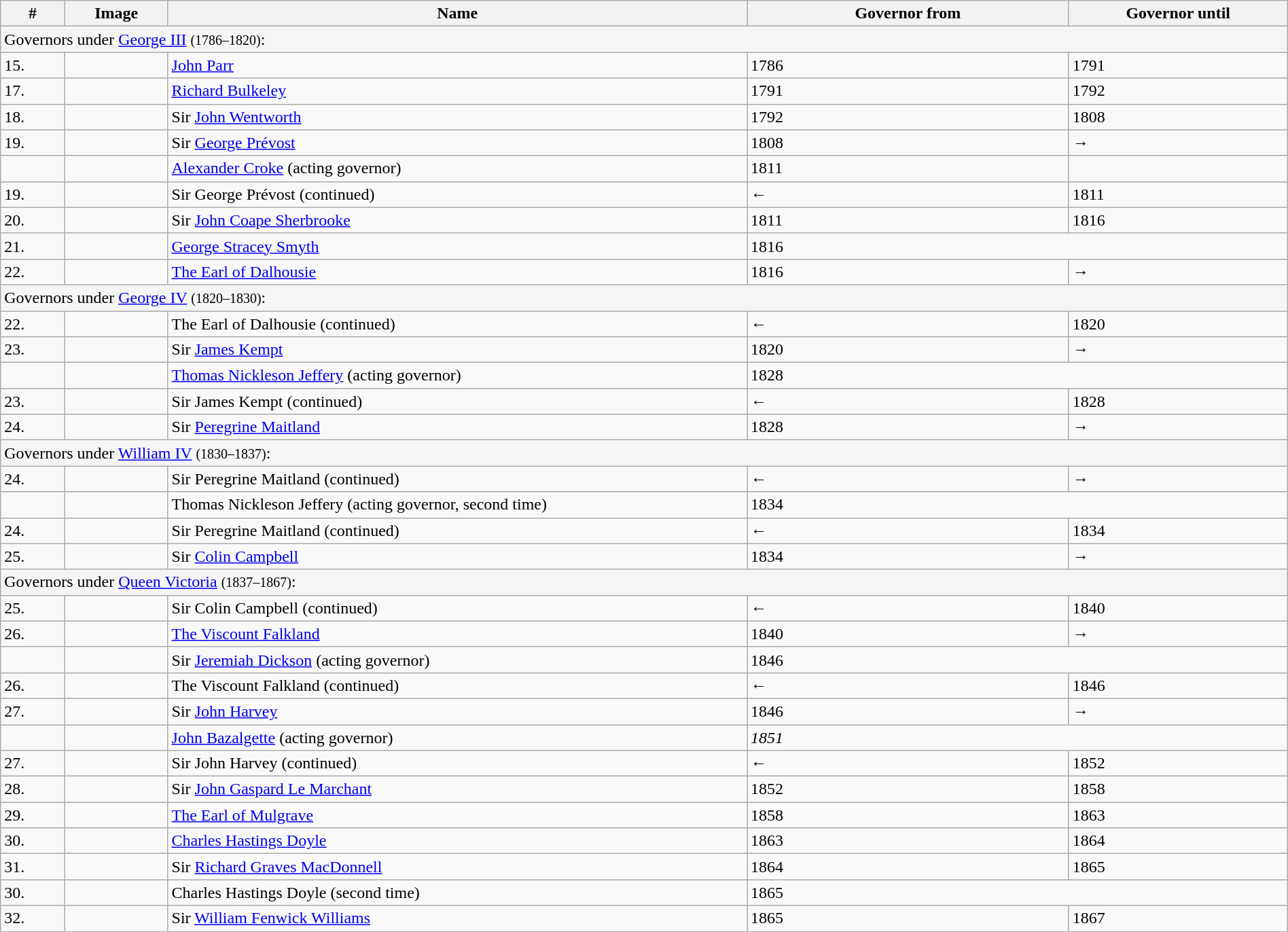<table class="wikitable" style="width:100%">
<tr>
<th width="5%">#</th>
<th width="8%">Image</th>
<th width="45%">Name</th>
<th width="25%">Governor from</th>
<th width="25%">Governor until</th>
</tr>
<tr bgcolor="#F5F5F5">
<td colspan="5" align="left"><span>Governors under <a href='#'>George III</a> <small>(1786–1820)</small>:</span></td>
</tr>
<tr>
<td>15.</td>
<td></td>
<td><a href='#'>John Parr</a></td>
<td>1786</td>
<td>1791</td>
</tr>
<tr>
<td>17.</td>
<td></td>
<td><a href='#'>Richard Bulkeley</a></td>
<td>1791</td>
<td>1792</td>
</tr>
<tr>
<td>18.</td>
<td></td>
<td>Sir <a href='#'>John Wentworth</a></td>
<td>1792</td>
<td>1808</td>
</tr>
<tr>
<td>19.</td>
<td></td>
<td>Sir <a href='#'>George Prévost</a> </td>
<td>1808</td>
<td>→</td>
</tr>
<tr>
<td></td>
<td></td>
<td><a href='#'>Alexander Croke</a> (acting governor)</td>
<td>1811</td>
</tr>
<tr>
<td>19.</td>
<td></td>
<td>Sir George Prévost  (continued)</td>
<td>←</td>
<td>1811</td>
</tr>
<tr>
<td>20.</td>
<td></td>
<td>Sir <a href='#'>John Coape Sherbrooke</a></td>
<td>1811</td>
<td>1816</td>
</tr>
<tr>
<td>21.</td>
<td></td>
<td><a href='#'>George Stracey Smyth</a></td>
<td colspan="2">1816</td>
</tr>
<tr>
<td>22.</td>
<td></td>
<td><a href='#'>The Earl of Dalhousie</a> </td>
<td>1816</td>
<td>→</td>
</tr>
<tr bgcolor="#F5F5F5">
<td colspan="5" align="left"><span>Governors under <a href='#'>George IV</a> <small>(1820–1830)</small>:</span></td>
</tr>
<tr>
<td>22.</td>
<td></td>
<td>The Earl of Dalhousie  (continued)</td>
<td>←</td>
<td>1820</td>
</tr>
<tr>
<td>23.</td>
<td></td>
<td>Sir <a href='#'>James Kempt</a> </td>
<td>1820</td>
<td>→</td>
</tr>
<tr>
<td></td>
<td></td>
<td><a href='#'>Thomas Nickleson Jeffery</a> (acting governor)</td>
<td colspan="2">1828</td>
</tr>
<tr>
<td>23.</td>
<td></td>
<td>Sir James Kempt  (continued)</td>
<td>←</td>
<td>1828</td>
</tr>
<tr>
<td>24.</td>
<td></td>
<td>Sir <a href='#'>Peregrine Maitland</a> </td>
<td>1828</td>
<td>→</td>
</tr>
<tr bgcolor="#F5F5F5">
<td colspan="5" align="left"><span>Governors under <a href='#'>William IV</a> <small>(1830–1837)</small>:</span></td>
</tr>
<tr>
<td>24.</td>
<td></td>
<td>Sir Peregrine Maitland  (continued)</td>
<td>←</td>
<td>→</td>
</tr>
<tr>
<td></td>
<td></td>
<td>Thomas Nickleson Jeffery (acting governor, second time)</td>
<td colspan="2">1834</td>
</tr>
<tr>
<td>24.</td>
<td></td>
<td>Sir Peregrine Maitland  (continued)</td>
<td>←</td>
<td>1834</td>
</tr>
<tr>
<td>25.</td>
<td></td>
<td>Sir <a href='#'>Colin Campbell</a> </td>
<td>1834</td>
<td>→</td>
</tr>
<tr bgcolor="#F5F5F5">
<td colspan="5" align="left"><span>Governors under <a href='#'>Queen Victoria</a> <small>(1837–1867)</small>:</span></td>
</tr>
<tr>
<td>25.</td>
<td></td>
<td>Sir Colin Campbell  (continued)</td>
<td>←</td>
<td>1840</td>
</tr>
<tr>
<td>26.</td>
<td></td>
<td><a href='#'>The Viscount Falkland</a> </td>
<td>1840</td>
<td>→</td>
</tr>
<tr>
<td></td>
<td></td>
<td>Sir <a href='#'>Jeremiah Dickson</a> (acting governor)</td>
<td colspan="2">1846</td>
</tr>
<tr>
<td>26.</td>
<td></td>
<td>The Viscount Falkland  (continued)</td>
<td>←</td>
<td>1846</td>
</tr>
<tr>
<td>27.</td>
<td></td>
<td>Sir <a href='#'>John Harvey</a> </td>
<td>1846</td>
<td>→</td>
</tr>
<tr>
<td></td>
<td></td>
<td><a href='#'>John Bazalgette</a> (acting governor)</td>
<td colspan="2"><em>1851</em></td>
</tr>
<tr>
<td>27.</td>
<td></td>
<td>Sir John Harvey  (continued)</td>
<td>←</td>
<td>1852</td>
</tr>
<tr>
<td>28.</td>
<td></td>
<td>Sir <a href='#'>John Gaspard Le Marchant</a> </td>
<td>1852</td>
<td>1858</td>
</tr>
<tr>
<td>29.</td>
<td></td>
<td><a href='#'>The Earl of Mulgrave</a></td>
<td>1858</td>
<td>1863</td>
</tr>
<tr>
<td>30.</td>
<td></td>
<td><a href='#'>Charles Hastings Doyle</a></td>
<td>1863</td>
<td>1864</td>
</tr>
<tr>
<td>31.</td>
<td></td>
<td>Sir <a href='#'>Richard Graves MacDonnell</a> </td>
<td>1864</td>
<td>1865</td>
</tr>
<tr>
<td>30.</td>
<td></td>
<td>Charles Hastings Doyle (second time)</td>
<td colspan="2">1865</td>
</tr>
<tr>
<td>32.</td>
<td></td>
<td>Sir <a href='#'>William Fenwick Williams</a> </td>
<td>1865</td>
<td>1867</td>
</tr>
</table>
